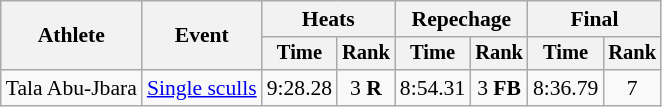<table class=wikitable style=font-size:90%;text-align:center>
<tr>
<th rowspan=2>Athlete</th>
<th rowspan=2>Event</th>
<th colspan=2>Heats</th>
<th colspan=2>Repechage</th>
<th colspan=2>Final</th>
</tr>
<tr style="font-size:95%">
<th>Time</th>
<th>Rank</th>
<th>Time</th>
<th>Rank</th>
<th>Time</th>
<th>Rank</th>
</tr>
<tr>
<td align=left>Tala Abu-Jbara</td>
<td align=left><a href='#'>Single sculls</a></td>
<td>9:28.28</td>
<td>3 <strong>R</strong></td>
<td>8:54.31</td>
<td>3 <strong>FB</strong></td>
<td>8:36.79</td>
<td>7</td>
</tr>
</table>
